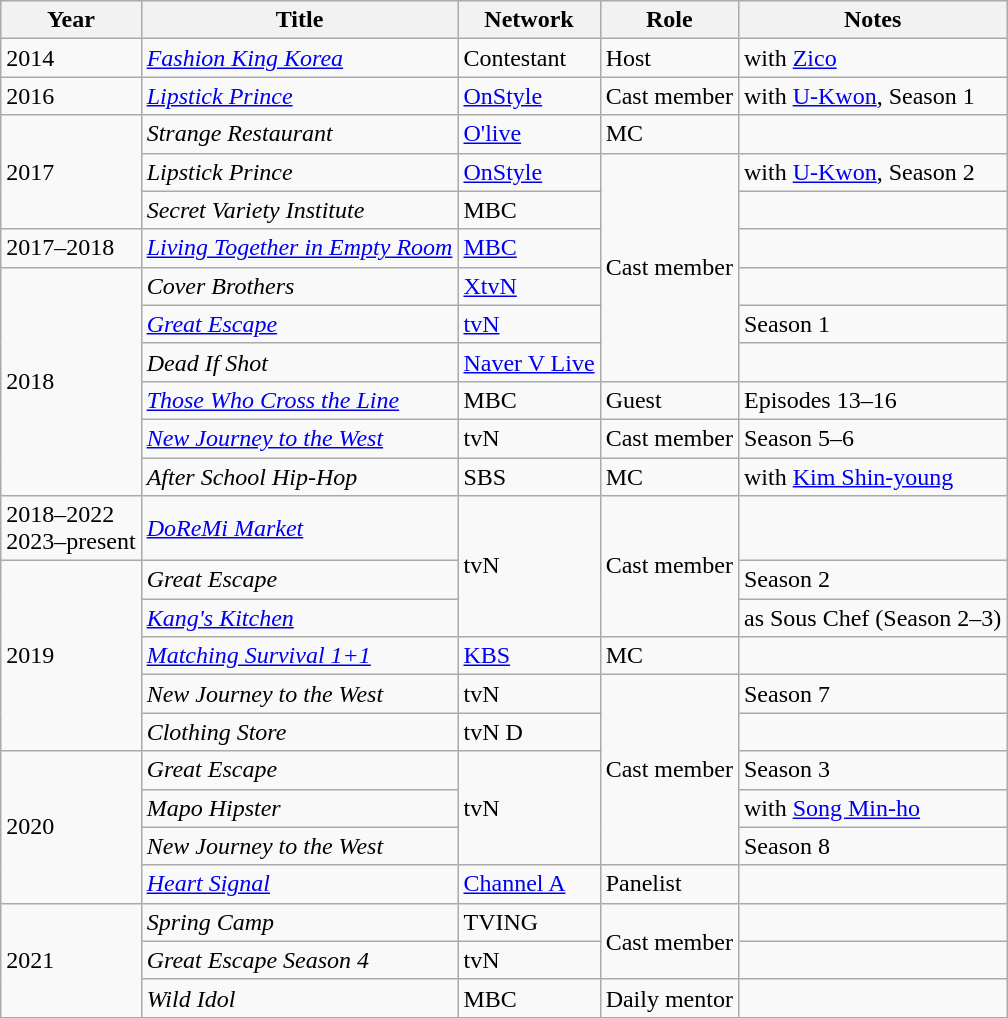<table class="wikitable sortable">
<tr>
<th>Year</th>
<th>Title</th>
<th>Network</th>
<th>Role</th>
<th>Notes</th>
</tr>
<tr>
<td>2014</td>
<td><em><a href='#'>Fashion King Korea</a></em></td>
<td>Contestant</td>
<td>Host</td>
<td>with <a href='#'>Zico</a></td>
</tr>
<tr>
<td>2016</td>
<td><em><a href='#'>Lipstick Prince</a></em></td>
<td><a href='#'>OnStyle</a></td>
<td>Cast member</td>
<td>with <a href='#'>U-Kwon</a>, Season 1</td>
</tr>
<tr>
<td rowspan="3">2017</td>
<td><em>Strange Restaurant</em></td>
<td><a href='#'>O'live</a></td>
<td>MC</td>
<td></td>
</tr>
<tr>
<td><em>Lipstick Prince</em></td>
<td><a href='#'>OnStyle</a></td>
<td rowspan="6">Cast member</td>
<td>with <a href='#'>U-Kwon</a>, Season 2</td>
</tr>
<tr>
<td><em>Secret Variety Institute</em></td>
<td>MBC</td>
<td></td>
</tr>
<tr>
<td>2017–2018</td>
<td><em><a href='#'>Living Together in Empty Room</a></em></td>
<td><a href='#'>MBC</a></td>
<td></td>
</tr>
<tr>
<td rowspan=6>2018</td>
<td><em>Cover Brothers</em></td>
<td><a href='#'>XtvN</a></td>
<td></td>
</tr>
<tr>
<td><em><a href='#'>Great Escape</a></em></td>
<td><a href='#'>tvN</a></td>
<td>Season 1</td>
</tr>
<tr>
<td><em>Dead If Shot</em></td>
<td><a href='#'>Naver V Live</a></td>
<td></td>
</tr>
<tr>
<td><em><a href='#'>Those Who Cross the Line</a></em></td>
<td>MBC</td>
<td>Guest</td>
<td>Episodes 13–16</td>
</tr>
<tr>
<td><em><a href='#'>New Journey to the West</a></em></td>
<td>tvN</td>
<td>Cast member</td>
<td>Season 5–6</td>
</tr>
<tr>
<td><em>After School Hip-Hop</em></td>
<td>SBS</td>
<td>MC</td>
<td>with <a href='#'>Kim Shin-young</a></td>
</tr>
<tr>
<td>2018–2022<br>2023–present</td>
<td><em><a href='#'>DoReMi Market</a></em></td>
<td rowspan=3>tvN</td>
<td rowspan=3>Cast member</td>
<td></td>
</tr>
<tr>
<td rowspan="5">2019</td>
<td><em>Great Escape</em></td>
<td>Season 2</td>
</tr>
<tr>
<td><em><a href='#'>Kang's Kitchen</a></em></td>
<td>as Sous Chef (Season 2–3)</td>
</tr>
<tr>
<td><em><a href='#'>Matching Survival 1+1</a></em></td>
<td><a href='#'>KBS</a></td>
<td>MC</td>
<td></td>
</tr>
<tr>
<td><em>New Journey to the West</em></td>
<td>tvN</td>
<td rowspan="5">Cast member</td>
<td>Season 7</td>
</tr>
<tr>
<td><em>Clothing Store</em></td>
<td>tvN D</td>
<td></td>
</tr>
<tr>
<td rowspan="4">2020</td>
<td><em>Great Escape</em></td>
<td rowspan=3>tvN</td>
<td>Season 3</td>
</tr>
<tr>
<td><em>Mapo Hipster</em></td>
<td>with <a href='#'>Song Min-ho</a></td>
</tr>
<tr>
<td><em>New Journey to the West</em></td>
<td>Season 8</td>
</tr>
<tr>
<td><em><a href='#'>Heart Signal</a></em></td>
<td><a href='#'>Channel A</a></td>
<td>Panelist</td>
<td></td>
</tr>
<tr>
<td rowspan="3">2021</td>
<td><em>Spring Camp</em></td>
<td>TVING</td>
<td rowspan="2">Cast member</td>
<td></td>
</tr>
<tr>
<td><em>Great Escape Season 4  </em></td>
<td>tvN</td>
<td></td>
</tr>
<tr>
<td><em>Wild Idol</em></td>
<td>MBC</td>
<td>Daily mentor</td>
<td></td>
</tr>
</table>
